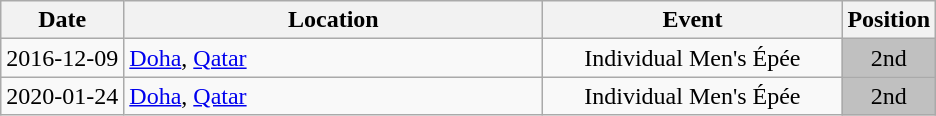<table class="wikitable" style="text-align:center;">
<tr>
<th>Date</th>
<th style="width:17em">Location</th>
<th style="width:12em">Event</th>
<th>Position</th>
</tr>
<tr>
<td>2016-12-09</td>
<td rowspan="1" align="left"> <a href='#'>Doha</a>, <a href='#'>Qatar</a></td>
<td>Individual Men's Épée</td>
<td bgcolor="silver">2nd</td>
</tr>
<tr>
<td>2020-01-24</td>
<td rowspan="1" align="left"> <a href='#'>Doha</a>, <a href='#'>Qatar</a></td>
<td>Individual Men's Épée</td>
<td bgcolor="silver">2nd</td>
</tr>
</table>
